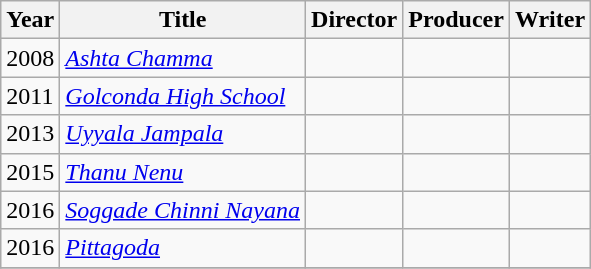<table class="wikitable plainrowheaders sortable">
<tr>
<th>Year</th>
<th>Title</th>
<th>Director</th>
<th>Producer</th>
<th>Writer</th>
</tr>
<tr>
<td>2008</td>
<td><em><a href='#'>Ashta Chamma</a></em></td>
<td></td>
<td></td>
<td></td>
</tr>
<tr>
<td>2011</td>
<td><em><a href='#'>Golconda High School</a></em></td>
<td></td>
<td></td>
<td></td>
</tr>
<tr>
<td>2013</td>
<td><em><a href='#'>Uyyala Jampala</a></em></td>
<td></td>
<td></td>
<td></td>
</tr>
<tr>
<td>2015</td>
<td><em><a href='#'>Thanu Nenu</a></em></td>
<td></td>
<td></td>
<td></td>
</tr>
<tr>
<td>2016</td>
<td><em><a href='#'>Soggade Chinni Nayana</a></em></td>
<td></td>
<td></td>
<td></td>
</tr>
<tr>
<td>2016</td>
<td><em><a href='#'>Pittagoda</a></em></td>
<td></td>
<td></td>
<td></td>
</tr>
<tr>
</tr>
</table>
